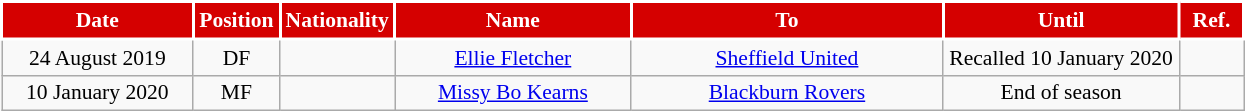<table class="wikitable" style="text-align:center; font-size:90%; ">
<tr>
<th style="background:#d50000;color:#FFFFFF;border:2px solid #FFFFFF; width:120px;">Date</th>
<th style="background:#d50000;color:#FFFFFF;border:2px solid #FFFFFF; width:50px;">Position</th>
<th style="background:#d50000;color:#FFFFFF;border:2px solid #FFFFFF; width:50px;">Nationality</th>
<th style="background:#d50000;color:#FFFFFF;border:2px solid #FFFFFF; width:150px;">Name</th>
<th style="background:#d50000;color:#FFFFFF;border:2px solid #FFFFFF; width:200px;">To</th>
<th style="background:#d50000;color:#FFFFFF;border:2px solid #FFFFFF; width:150px;">Until</th>
<th style="background:#d50000;color:#FFFFFF;border:2px solid #FFFFFF; width:35px;">Ref.</th>
</tr>
<tr>
<td>24 August 2019</td>
<td>DF</td>
<td></td>
<td><a href='#'>Ellie Fletcher</a></td>
<td> <a href='#'>Sheffield United</a></td>
<td>Recalled 10 January 2020</td>
<td></td>
</tr>
<tr>
<td>10 January 2020</td>
<td>MF</td>
<td></td>
<td><a href='#'>Missy Bo Kearns</a></td>
<td> <a href='#'>Blackburn Rovers</a></td>
<td>End of season</td>
<td></td>
</tr>
</table>
